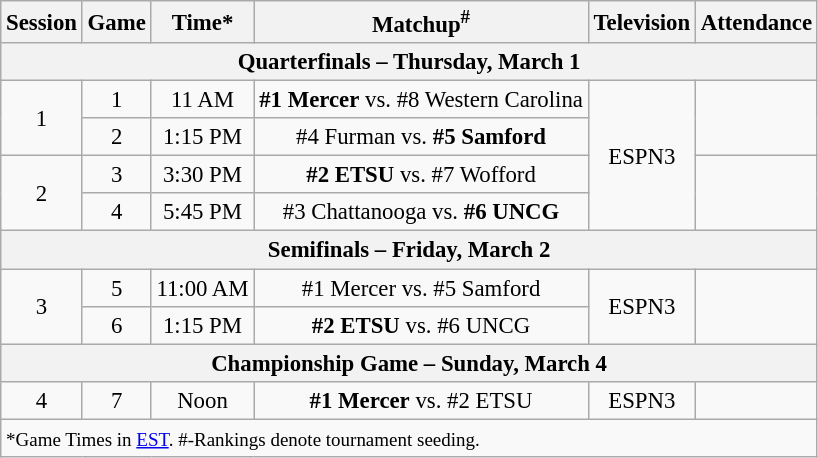<table class="wikitable" style="font-size: 95%; text-align:center;">
<tr>
<th>Session</th>
<th>Game</th>
<th>Time*</th>
<th>Matchup<sup>#</sup></th>
<th>Television</th>
<th>Attendance</th>
</tr>
<tr>
<th colspan=6>Quarterfinals – Thursday, March 1</th>
</tr>
<tr>
<td rowspan=2>1</td>
<td>1</td>
<td>11 AM</td>
<td><strong>#1 Mercer</strong> vs. #8 Western Carolina</td>
<td rowspan=4>ESPN3</td>
<td rowspan=2></td>
</tr>
<tr>
<td>2</td>
<td>1:15 PM</td>
<td>#4  Furman vs. <strong>#5 Samford</strong></td>
</tr>
<tr>
<td rowspan=2>2</td>
<td>3</td>
<td>3:30 PM</td>
<td><strong>#2 ETSU</strong> vs. #7 Wofford</td>
<td rowspan=2></td>
</tr>
<tr>
<td>4</td>
<td>5:45 PM</td>
<td>#3 Chattanooga vs. <strong>#6 UNCG</strong></td>
</tr>
<tr>
<th colspan=7>Semifinals – Friday, March 2</th>
</tr>
<tr>
<td rowspan=2>3</td>
<td>5</td>
<td>11:00 AM</td>
<td>#1 Mercer vs. #5 Samford</td>
<td rowspan=2>ESPN3</td>
<td rowspan=2></td>
</tr>
<tr>
<td>6</td>
<td>1:15 PM</td>
<td><strong>#2 ETSU</strong> vs. #6 UNCG</td>
</tr>
<tr>
<th colspan=7>Championship Game – Sunday, March 4</th>
</tr>
<tr>
<td>4</td>
<td>7</td>
<td>Noon</td>
<td><strong>#1 Mercer</strong> vs. #2 ETSU</td>
<td>ESPN3</td>
<td></td>
</tr>
<tr>
<td colspan=6 style="text-align:left;"><small>*Game Times in <a href='#'>EST</a>. #-Rankings denote tournament seeding.</small></td>
</tr>
</table>
